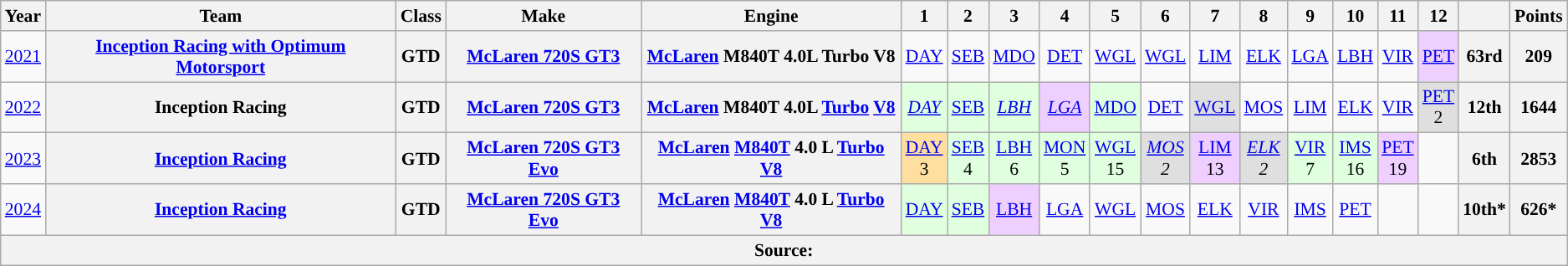<table class="wikitable" style="text-align:center; font-size:90%">
<tr>
<th>Year</th>
<th>Team</th>
<th>Class</th>
<th>Make</th>
<th>Engine</th>
<th>1</th>
<th>2</th>
<th>3</th>
<th>4</th>
<th>5</th>
<th>6</th>
<th>7</th>
<th>8</th>
<th>9</th>
<th>10</th>
<th>11</th>
<th>12</th>
<th></th>
<th>Points</th>
</tr>
<tr>
<td><a href='#'>2021</a></td>
<th><a href='#'>Inception Racing with Optimum Motorsport</a></th>
<th>GTD</th>
<th><a href='#'>McLaren 720S GT3</a></th>
<th><a href='#'>McLaren</a> M840T 4.0L Turbo V8</th>
<td><a href='#'>DAY</a></td>
<td><a href='#'>SEB</a></td>
<td><a href='#'>MDO</a></td>
<td><a href='#'>DET</a></td>
<td><a href='#'>WGL</a></td>
<td><a href='#'>WGL</a></td>
<td><a href='#'>LIM</a><br></td>
<td><a href='#'>ELK</a></td>
<td><a href='#'>LGA</a></td>
<td><a href='#'>LBH</a></td>
<td><a href='#'>VIR</a></td>
<td style="background:#EFCFFF;"><a href='#'>PET</a><br></td>
<th>63rd</th>
<th>209</th>
</tr>
<tr>
<td><a href='#'>2022</a></td>
<th>Inception Racing</th>
<th>GTD</th>
<th><a href='#'>McLaren 720S GT3</a></th>
<th><a href='#'>McLaren</a> M840T 4.0L <a href='#'>Turbo</a> <a href='#'>V8</a></th>
<td style="background:#DFFFDF;"><em><a href='#'>DAY</a></em><br></td>
<td style="background:#DFFFDF;"><a href='#'>SEB</a><br></td>
<td style="background:#DFFFDF;"><em><a href='#'>LBH</a></em><br></td>
<td style="background:#EFCFFF;"><em><a href='#'>LGA</a></em><br></td>
<td style="background:#DFFFDF;"><a href='#'>MDO</a><br></td>
<td><a href='#'>DET</a></td>
<td style="background:#DFDFDF;”"><a href='#'>WGL</a><br></td>
<td style="background:"><a href='#'>MOS</a><br></td>
<td style="background:"><a href='#'>LIM</a><br></td>
<td style="background:"><a href='#'>ELK</a><br></td>
<td style="background:"><a href='#'>VIR</a><br></td>
<td style="background:#DFDFDF;”"><a href='#'>PET</a><br>2</td>
<th>12th</th>
<th>1644</th>
</tr>
<tr>
<td><a href='#'>2023</a></td>
<th><a href='#'>Inception Racing</a></th>
<th>GTD</th>
<th><a href='#'>McLaren 720S GT3 Evo</a></th>
<th><a href='#'>McLaren</a> <a href='#'>M840T</a> 4.0 L <a href='#'>Turbo</a> <a href='#'>V8</a></th>
<td style="background:#ffdf9f;"><a href='#'>DAY</a><br>3</td>
<td style="background:#dfffdf;"><a href='#'>SEB</a><br>4</td>
<td style="background:#dfffdf;"><a href='#'>LBH</a><br>6</td>
<td style="background:#dfffdf;"><a href='#'>MON</a><br>5</td>
<td style="background:#dfffdf;"><a href='#'>WGL</a><br>15</td>
<td style="background:#dfdfdf;"><em><a href='#'>MOS</a><br>2</em></td>
<td style="background:#efcfff;"><a href='#'>LIM</a><br>13</td>
<td style="background:#dfdfdf;"><em><a href='#'>ELK</a><br>2</em></td>
<td style="background:#dfffdf;"><a href='#'>VIR</a><br>7</td>
<td style="background:#dfffdf;"><a href='#'>IMS</a><br>16</td>
<td style="background:#efcfff;"><a href='#'>PET</a><br>19</td>
<td></td>
<th>6th</th>
<th>2853</th>
</tr>
<tr>
<td><a href='#'>2024</a></td>
<th><a href='#'>Inception Racing</a></th>
<th>GTD</th>
<th><a href='#'>McLaren 720S GT3 Evo</a></th>
<th><a href='#'>McLaren</a> <a href='#'>M840T</a> 4.0 L <a href='#'>Turbo</a> <a href='#'>V8</a></th>
<td style="background:#dfffdf;"><a href='#'>DAY</a><br></td>
<td style="background:#dfffdf;"><a href='#'>SEB</a><br></td>
<td style="background:#efcfff;"><a href='#'>LBH</a><br></td>
<td><a href='#'>LGA</a></td>
<td><a href='#'>WGL</a></td>
<td><a href='#'>MOS</a></td>
<td><a href='#'>ELK</a></td>
<td><a href='#'>VIR</a></td>
<td><a href='#'>IMS</a></td>
<td><a href='#'>PET</a></td>
<td></td>
<td></td>
<th>10th*</th>
<th>626*</th>
</tr>
<tr>
<th colspan="19">Source:</th>
</tr>
</table>
